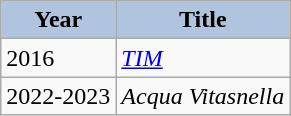<table class="wikitable">
<tr>
<th style="background:#B0C4DE;">Year</th>
<th style="background:#B0C4DE;">Title</th>
</tr>
<tr>
<td>2016</td>
<td><em><a href='#'>TIM</a></em></td>
</tr>
<tr>
<td>2022-2023</td>
<td><em>Acqua Vitasnella</em></td>
</tr>
</table>
